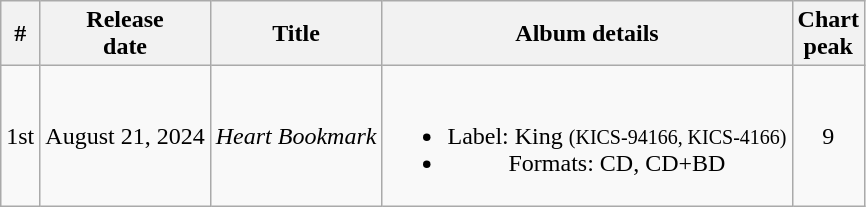<table class="wikitable plainrowheaders" style="text-align:center">
<tr>
<th scope="col">#</th>
<th scope="col">Release <br>date</th>
<th scope="col">Title</th>
<th scope="col">Album details</th>
<th scope="col">Chart<br>peak</th>
</tr>
<tr>
<td>1st</td>
<td>August 21, 2024</td>
<td scope="row"><em>Heart Bookmark</em></td>
<td><br><ul><li>Label: King <small>(KICS-94166, KICS-4166)</small></li><li>Formats: CD, CD+BD</li></ul></td>
<td>9</td>
</tr>
</table>
